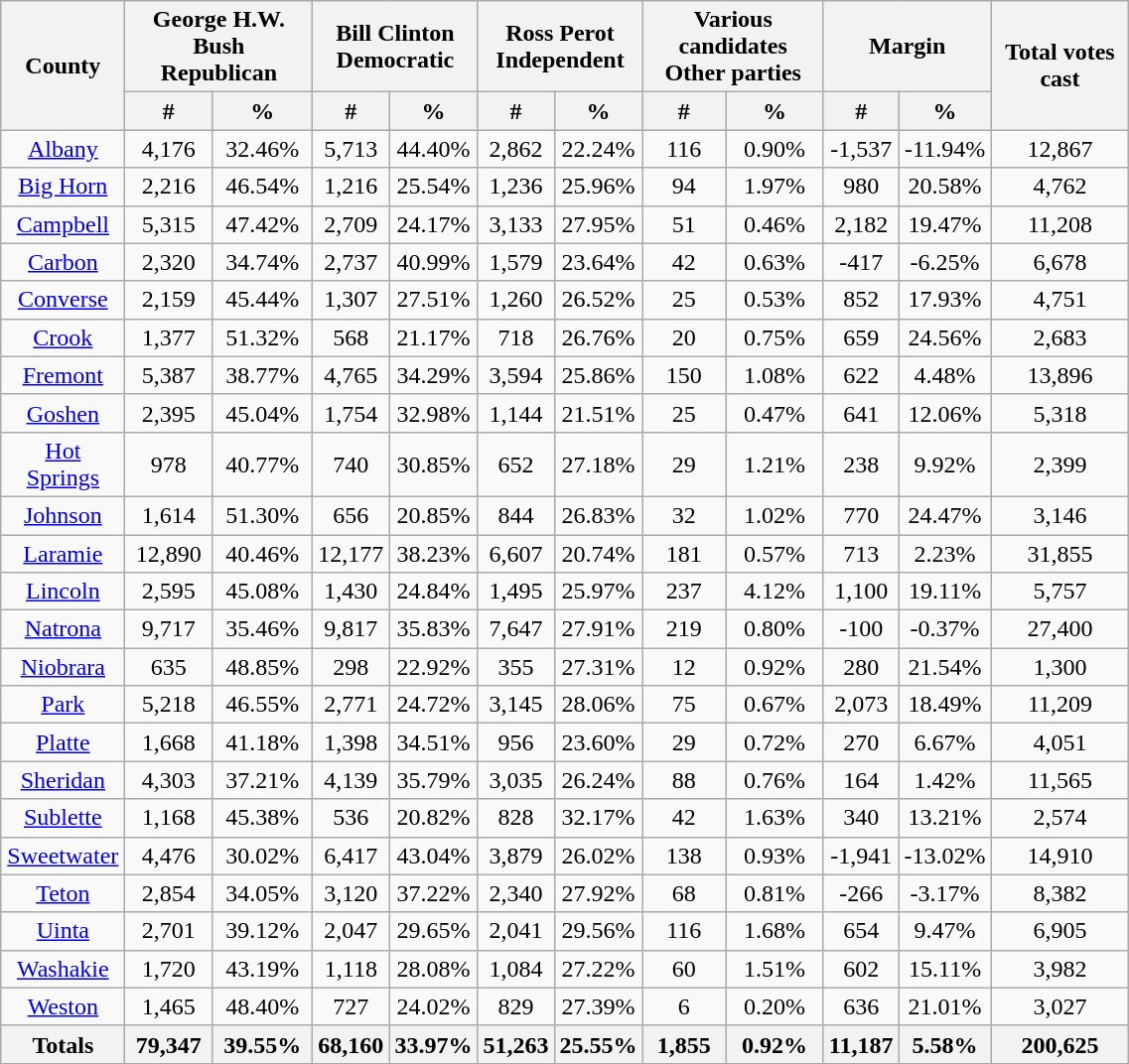<table width="60%" class="wikitable sortable">
<tr>
<th rowspan="2">County</th>
<th colspan="2">George H.W. Bush<br>Republican</th>
<th colspan="2">Bill Clinton<br>Democratic</th>
<th colspan="2">Ross Perot<br>Independent</th>
<th colspan="2">Various candidates<br>Other parties</th>
<th colspan="2">Margin</th>
<th rowspan="2">Total votes cast</th>
</tr>
<tr bgcolor="lightgrey">
<th data-sort-type="number">#</th>
<th data-sort-type="number">%</th>
<th data-sort-type="number">#</th>
<th data-sort-type="number">%</th>
<th data-sort-type="number">#</th>
<th data-sort-type="number">%</th>
<th data-sort-type="number">#</th>
<th data-sort-type="number">%</th>
<th data-sort-type="number">#</th>
<th data-sort-type="number">%</th>
</tr>
<tr style="text-align:center;">
<td><a href='#'>Albany</a></td>
<td>4,176</td>
<td>32.46%</td>
<td>5,713</td>
<td>44.40%</td>
<td>2,862</td>
<td>22.24%</td>
<td>116</td>
<td>0.90%</td>
<td>-1,537</td>
<td>-11.94%</td>
<td>12,867</td>
</tr>
<tr style="text-align:center;">
<td><a href='#'>Big Horn</a></td>
<td>2,216</td>
<td>46.54%</td>
<td>1,216</td>
<td>25.54%</td>
<td>1,236</td>
<td>25.96%</td>
<td>94</td>
<td>1.97%</td>
<td>980</td>
<td>20.58%</td>
<td>4,762</td>
</tr>
<tr style="text-align:center;">
<td><a href='#'>Campbell</a></td>
<td>5,315</td>
<td>47.42%</td>
<td>2,709</td>
<td>24.17%</td>
<td>3,133</td>
<td>27.95%</td>
<td>51</td>
<td>0.46%</td>
<td>2,182</td>
<td>19.47%</td>
<td>11,208</td>
</tr>
<tr style="text-align:center;">
<td><a href='#'>Carbon</a></td>
<td>2,320</td>
<td>34.74%</td>
<td>2,737</td>
<td>40.99%</td>
<td>1,579</td>
<td>23.64%</td>
<td>42</td>
<td>0.63%</td>
<td>-417</td>
<td>-6.25%</td>
<td>6,678</td>
</tr>
<tr style="text-align:center;">
<td><a href='#'>Converse</a></td>
<td>2,159</td>
<td>45.44%</td>
<td>1,307</td>
<td>27.51%</td>
<td>1,260</td>
<td>26.52%</td>
<td>25</td>
<td>0.53%</td>
<td>852</td>
<td>17.93%</td>
<td>4,751</td>
</tr>
<tr style="text-align:center;">
<td><a href='#'>Crook</a></td>
<td>1,377</td>
<td>51.32%</td>
<td>568</td>
<td>21.17%</td>
<td>718</td>
<td>26.76%</td>
<td>20</td>
<td>0.75%</td>
<td>659</td>
<td>24.56%</td>
<td>2,683</td>
</tr>
<tr style="text-align:center;">
<td><a href='#'>Fremont</a></td>
<td>5,387</td>
<td>38.77%</td>
<td>4,765</td>
<td>34.29%</td>
<td>3,594</td>
<td>25.86%</td>
<td>150</td>
<td>1.08%</td>
<td>622</td>
<td>4.48%</td>
<td>13,896</td>
</tr>
<tr style="text-align:center;">
<td><a href='#'>Goshen</a></td>
<td>2,395</td>
<td>45.04%</td>
<td>1,754</td>
<td>32.98%</td>
<td>1,144</td>
<td>21.51%</td>
<td>25</td>
<td>0.47%</td>
<td>641</td>
<td>12.06%</td>
<td>5,318</td>
</tr>
<tr style="text-align:center;">
<td><a href='#'>Hot Springs</a></td>
<td>978</td>
<td>40.77%</td>
<td>740</td>
<td>30.85%</td>
<td>652</td>
<td>27.18%</td>
<td>29</td>
<td>1.21%</td>
<td>238</td>
<td>9.92%</td>
<td>2,399</td>
</tr>
<tr style="text-align:center;">
<td><a href='#'>Johnson</a></td>
<td>1,614</td>
<td>51.30%</td>
<td>656</td>
<td>20.85%</td>
<td>844</td>
<td>26.83%</td>
<td>32</td>
<td>1.02%</td>
<td>770</td>
<td>24.47%</td>
<td>3,146</td>
</tr>
<tr style="text-align:center;">
<td><a href='#'>Laramie</a></td>
<td>12,890</td>
<td>40.46%</td>
<td>12,177</td>
<td>38.23%</td>
<td>6,607</td>
<td>20.74%</td>
<td>181</td>
<td>0.57%</td>
<td>713</td>
<td>2.23%</td>
<td>31,855</td>
</tr>
<tr style="text-align:center;">
<td><a href='#'>Lincoln</a></td>
<td>2,595</td>
<td>45.08%</td>
<td>1,430</td>
<td>24.84%</td>
<td>1,495</td>
<td>25.97%</td>
<td>237</td>
<td>4.12%</td>
<td>1,100</td>
<td>19.11%</td>
<td>5,757</td>
</tr>
<tr style="text-align:center;">
<td><a href='#'>Natrona</a></td>
<td>9,717</td>
<td>35.46%</td>
<td>9,817</td>
<td>35.83%</td>
<td>7,647</td>
<td>27.91%</td>
<td>219</td>
<td>0.80%</td>
<td>-100</td>
<td>-0.37%</td>
<td>27,400</td>
</tr>
<tr style="text-align:center;">
<td><a href='#'>Niobrara</a></td>
<td>635</td>
<td>48.85%</td>
<td>298</td>
<td>22.92%</td>
<td>355</td>
<td>27.31%</td>
<td>12</td>
<td>0.92%</td>
<td>280</td>
<td>21.54%</td>
<td>1,300</td>
</tr>
<tr style="text-align:center;">
<td><a href='#'>Park</a></td>
<td>5,218</td>
<td>46.55%</td>
<td>2,771</td>
<td>24.72%</td>
<td>3,145</td>
<td>28.06%</td>
<td>75</td>
<td>0.67%</td>
<td>2,073</td>
<td>18.49%</td>
<td>11,209</td>
</tr>
<tr style="text-align:center;">
<td><a href='#'>Platte</a></td>
<td>1,668</td>
<td>41.18%</td>
<td>1,398</td>
<td>34.51%</td>
<td>956</td>
<td>23.60%</td>
<td>29</td>
<td>0.72%</td>
<td>270</td>
<td>6.67%</td>
<td>4,051</td>
</tr>
<tr style="text-align:center;">
<td><a href='#'>Sheridan</a></td>
<td>4,303</td>
<td>37.21%</td>
<td>4,139</td>
<td>35.79%</td>
<td>3,035</td>
<td>26.24%</td>
<td>88</td>
<td>0.76%</td>
<td>164</td>
<td>1.42%</td>
<td>11,565</td>
</tr>
<tr style="text-align:center;">
<td><a href='#'>Sublette</a></td>
<td>1,168</td>
<td>45.38%</td>
<td>536</td>
<td>20.82%</td>
<td>828</td>
<td>32.17%</td>
<td>42</td>
<td>1.63%</td>
<td>340</td>
<td>13.21%</td>
<td>2,574</td>
</tr>
<tr style="text-align:center;">
<td><a href='#'>Sweetwater</a></td>
<td>4,476</td>
<td>30.02%</td>
<td>6,417</td>
<td>43.04%</td>
<td>3,879</td>
<td>26.02%</td>
<td>138</td>
<td>0.93%</td>
<td>-1,941</td>
<td>-13.02%</td>
<td>14,910</td>
</tr>
<tr style="text-align:center;">
<td><a href='#'>Teton</a></td>
<td>2,854</td>
<td>34.05%</td>
<td>3,120</td>
<td>37.22%</td>
<td>2,340</td>
<td>27.92%</td>
<td>68</td>
<td>0.81%</td>
<td>-266</td>
<td>-3.17%</td>
<td>8,382</td>
</tr>
<tr style="text-align:center;">
<td><a href='#'>Uinta</a></td>
<td>2,701</td>
<td>39.12%</td>
<td>2,047</td>
<td>29.65%</td>
<td>2,041</td>
<td>29.56%</td>
<td>116</td>
<td>1.68%</td>
<td>654</td>
<td>9.47%</td>
<td>6,905</td>
</tr>
<tr style="text-align:center;">
<td><a href='#'>Washakie</a></td>
<td>1,720</td>
<td>43.19%</td>
<td>1,118</td>
<td>28.08%</td>
<td>1,084</td>
<td>27.22%</td>
<td>60</td>
<td>1.51%</td>
<td>602</td>
<td>15.11%</td>
<td>3,982</td>
</tr>
<tr style="text-align:center;">
<td><a href='#'>Weston</a></td>
<td>1,465</td>
<td>48.40%</td>
<td>727</td>
<td>24.02%</td>
<td>829</td>
<td>27.39%</td>
<td>6</td>
<td>0.20%</td>
<td>636</td>
<td>21.01%</td>
<td>3,027</td>
</tr>
<tr style="text-align:center;">
<th>Totals</th>
<th>79,347</th>
<th>39.55%</th>
<th>68,160</th>
<th>33.97%</th>
<th>51,263</th>
<th>25.55%</th>
<th>1,855</th>
<th>0.92%</th>
<th>11,187</th>
<th>5.58%</th>
<th>200,625</th>
</tr>
</table>
